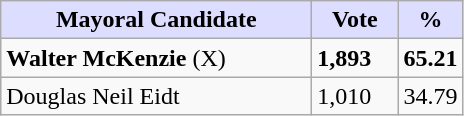<table class="wikitable">
<tr>
<th style="background:#ddf; width:200px;">Mayoral Candidate</th>
<th style="background:#ddf; width:50px;">Vote</th>
<th style="background:#ddf; width:30px;">%</th>
</tr>
<tr>
<td><strong>Walter McKenzie</strong> (X)</td>
<td><strong>1,893</strong></td>
<td><strong>65.21</strong></td>
</tr>
<tr>
<td>Douglas Neil Eidt</td>
<td>1,010</td>
<td>34.79</td>
</tr>
</table>
